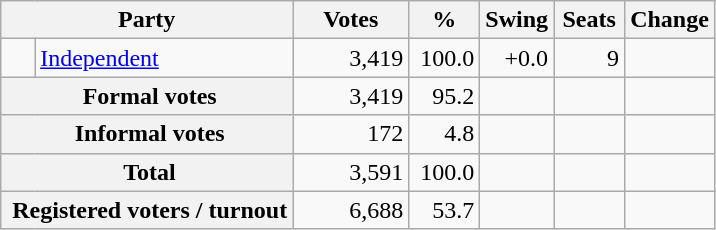<table class="wikitable" style="text-align:right; margin-bottom:0">
<tr>
<th style="width:10px" colspan=3>Party</th>
<th style="width:70px;">Votes</th>
<th style="width:40px;">%</th>
<th style="width:40px;">Swing</th>
<th style="width:40px;">Seats</th>
<th style="width:40px;">Change</th>
</tr>
<tr>
<td> </td>
<td style="text-align:left;" colspan="2"><a href='#'>Independent</a></td>
<td>3,419</td>
<td>100.0</td>
<td>+0.0</td>
<td>9</td>
<td></td>
</tr>
<tr>
<th colspan="3" rowspan="1"> Formal votes</th>
<td>3,419</td>
<td>95.2</td>
<td></td>
<td></td>
<td></td>
</tr>
<tr>
<th colspan="3" rowspan="1"> Informal votes</th>
<td>172</td>
<td>4.8</td>
<td></td>
<td></td>
<td></td>
</tr>
<tr>
<th colspan="3" rowspan="1"> <strong>Total </strong></th>
<td>3,591</td>
<td>100.0</td>
<td></td>
<td></td>
<td></td>
</tr>
<tr>
<th colspan="3" rowspan="1"> Registered voters / turnout</th>
<td>6,688</td>
<td>53.7</td>
<td></td>
<td></td>
<td></td>
</tr>
</table>
